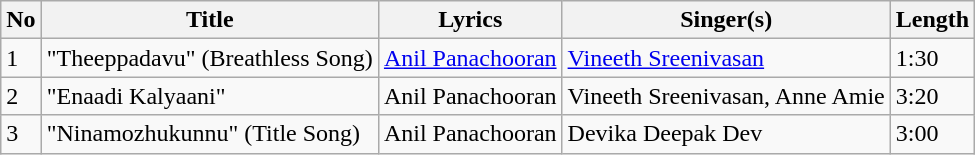<table class="wikitable">
<tr>
<th>No</th>
<th>Title</th>
<th>Lyrics</th>
<th>Singer(s)</th>
<th>Length</th>
</tr>
<tr>
<td>1</td>
<td>"Theeppadavu" (Breathless Song)</td>
<td><a href='#'>Anil Panachooran</a></td>
<td><a href='#'>Vineeth Sreenivasan</a></td>
<td>1:30</td>
</tr>
<tr>
<td>2</td>
<td>"Enaadi Kalyaani"</td>
<td>Anil Panachooran</td>
<td>Vineeth Sreenivasan, Anne Amie</td>
<td>3:20</td>
</tr>
<tr>
<td>3</td>
<td>"Ninamozhukunnu" (Title Song)</td>
<td>Anil Panachooran</td>
<td>Devika Deepak Dev</td>
<td>3:00</td>
</tr>
</table>
